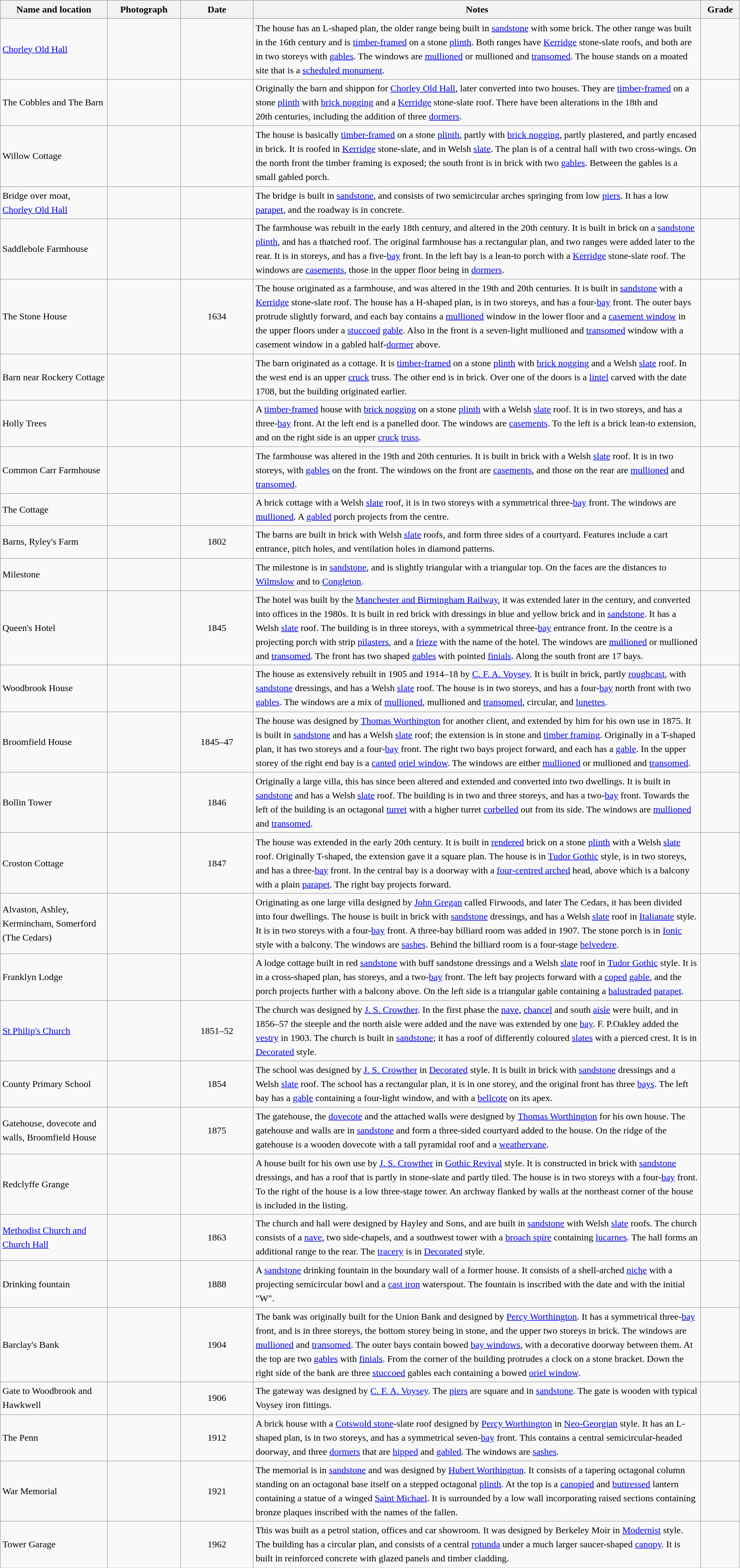<table class="wikitable sortable plainrowheaders" style="width:100%;border:0px;text-align:left;line-height:150%;">
<tr>
<th scope="col"  style="width:150px">Name and location</th>
<th scope="col"  style="width:100px" class="unsortable">Photograph</th>
<th scope="col"  style="width:100px">Date</th>
<th scope="col"  style="width:650px" class="unsortable">Notes</th>
<th scope="col"  style="width:50px">Grade</th>
</tr>
<tr>
<td><a href='#'>Chorley Old Hall</a><br><small></small></td>
<td></td>
<td align="center"></td>
<td>The house has an L-shaped plan, the older range being built in <a href='#'>sandstone</a> with some brick. The other range was built in the 16th century and is <a href='#'>timber-framed</a> on a stone <a href='#'>plinth</a>.  Both ranges have <a href='#'>Kerridge</a> stone-slate roofs, and both are in two storeys with <a href='#'>gables</a>.  The windows are <a href='#'>mullioned</a> or mullioned and <a href='#'>transomed</a>.  The house stands on a moated site that is a <a href='#'>scheduled monument</a>.</td>
<td align="center" ></td>
</tr>
<tr>
<td>The Cobbles and The Barn<br><small></small></td>
<td></td>
<td align="center"></td>
<td>Originally the barn and shippon for <a href='#'>Chorley Old Hall</a>, later converted into two houses.  They are <a href='#'>timber-framed</a> on a stone <a href='#'>plinth</a> with <a href='#'>brick nogging</a> and a <a href='#'>Kerridge</a> stone-slate roof.  There have been alterations in the 18th and 20th centuries, including the addition of three <a href='#'>dormers</a>.</td>
<td align="center" ></td>
</tr>
<tr>
<td>Willow Cottage<br><small></small></td>
<td></td>
<td align="center"></td>
<td>The house is basically <a href='#'>timber-framed</a> on a stone <a href='#'>plinth</a>, partly with <a href='#'>brick nogging</a>, partly plastered, and partly encased in brick.  It is roofed in <a href='#'>Kerridge</a> stone-slate, and in Welsh <a href='#'>slate</a>. The plan is of a central hall with two cross-wings.  On the north front the timber framing is exposed; the south front is in brick with two <a href='#'>gables</a>.  Between the gables is a small gabled porch.</td>
<td align="center" ></td>
</tr>
<tr>
<td>Bridge over moat,<br><a href='#'>Chorley Old Hall</a><br><small></small></td>
<td></td>
<td align="center"></td>
<td>The bridge is built in <a href='#'>sandstone</a>, and consists of two semicircular arches springing from low <a href='#'>piers</a>.  It has a low <a href='#'>parapet</a>, and the roadway is in concrete.</td>
<td align="center" ></td>
</tr>
<tr>
<td>Saddlebole Farmhouse<br><small></small></td>
<td></td>
<td align="center"></td>
<td>The farmhouse was rebuilt in the early 18th century, and altered in the 20th century.  It is built in brick on a <a href='#'>sandstone</a> <a href='#'>plinth</a>, and has a thatched roof.  The original farmhouse has a rectangular plan, and two ranges were added later to the rear.  It is in  storeys, and has a five-<a href='#'>bay</a> front.  In the left bay is a lean-to porch with a <a href='#'>Kerridge</a> stone-slate roof.  The windows are <a href='#'>casements</a>, those in the upper floor being in <a href='#'>dormers</a>.</td>
<td align="center" ></td>
</tr>
<tr>
<td>The Stone House<br><small></small></td>
<td></td>
<td align="center">1634</td>
<td>The house originated as a farmhouse, and was altered in the 19th and 20th centuries.  It is built in <a href='#'>sandstone</a> with a <a href='#'>Kerridge</a> stone-slate roof.  The house has a H-shaped plan, is in two storeys, and has a four-<a href='#'>bay</a> front.  The outer bays protrude slightly forward, and each bay contains a <a href='#'>mullioned</a> window in the lower floor and a <a href='#'>casement window</a> in the upper floors under a <a href='#'>stuccoed</a> <a href='#'>gable</a>.  Also in the front is a seven-light mullioned and <a href='#'>transomed</a> window with a casement window in a gabled half-<a href='#'>dormer</a> above.</td>
<td align="center" ></td>
</tr>
<tr>
<td>Barn near Rockery Cottage<br><small></small></td>
<td></td>
<td align="center"></td>
<td>The barn originated as a cottage.  It is <a href='#'>timber-framed</a> on a stone <a href='#'>plinth</a> with <a href='#'>brick nogging</a> and a Welsh <a href='#'>slate</a> roof.  In the west end is an upper <a href='#'>cruck</a> truss.  The other end is in brick.  Over one of the doors is a <a href='#'>lintel</a> carved with the date 1708, but the building originated earlier.</td>
<td align="center" ></td>
</tr>
<tr>
<td>Holly Trees<br><small></small></td>
<td></td>
<td align="center"></td>
<td>A <a href='#'>timber-framed</a> house with <a href='#'>brick nogging</a> on a stone <a href='#'>plinth</a> with a Welsh <a href='#'>slate</a> roof.  It is in two storeys, and has a three-<a href='#'>bay</a> front.  At the left end is a panelled door.  The windows are <a href='#'>casements</a>.  To the left is a brick lean-to extension, and on the right side is an upper <a href='#'>cruck</a> <a href='#'>truss</a>.</td>
<td align="center" ></td>
</tr>
<tr>
<td>Common Carr Farmhouse<br><small></small></td>
<td></td>
<td align="center"></td>
<td>The farmhouse was altered in the 19th and 20th centuries.  It is built in brick with a Welsh <a href='#'>slate</a> roof.  It is in two storeys, with <a href='#'>gables</a> on the front.  The windows on the front are <a href='#'>casements</a>, and those on the rear are <a href='#'>mullioned</a> and <a href='#'>transomed</a>.</td>
<td align="center" ></td>
</tr>
<tr>
<td>The Cottage<br><small></small></td>
<td></td>
<td align="center"></td>
<td>A brick cottage with a Welsh <a href='#'>slate</a> roof, it is in two storeys with a symmetrical three-<a href='#'>bay</a> front.  The windows are <a href='#'>mullioned</a>.  A <a href='#'>gabled</a> porch projects from the centre.</td>
<td align="center" ></td>
</tr>
<tr>
<td>Barns, Ryley's Farm<br><small></small></td>
<td></td>
<td align="center">1802</td>
<td>The barns are built in brick with Welsh <a href='#'>slate</a> roofs, and form three sides of a courtyard.  Features include a cart entrance, pitch holes, and ventilation holes in diamond patterns.</td>
<td align="center" ></td>
</tr>
<tr>
<td>Milestone<br><small></small></td>
<td></td>
<td align="center"></td>
<td>The milestone is in <a href='#'>sandstone</a>, and is slightly triangular with a triangular top.  On the faces are the distances to <a href='#'>Wilmslow</a> and to <a href='#'>Congleton</a>.</td>
<td align="center" ></td>
</tr>
<tr>
<td>Queen's Hotel<br><small></small></td>
<td></td>
<td align="center">1845</td>
<td>The hotel was built by the <a href='#'>Manchester and Birmingham Railway</a>, it was extended later in the century, and converted into offices in the 1980s.  It is built in red brick with dressings in blue and yellow brick and in <a href='#'>sandstone</a>.  It has a Welsh <a href='#'>slate</a> roof.  The building is in three storeys, with a symmetrical three-<a href='#'>bay</a> entrance front.  In the centre is a projecting porch with strip <a href='#'>pilasters</a>, and a <a href='#'>frieze</a> with the name of the hotel.  The windows are <a href='#'>mullioned</a> or mullioned and <a href='#'>transomed</a>.  The front has two shaped <a href='#'>gables</a> with pointed <a href='#'>finials</a>.  Along the south front are 17 bays.</td>
<td align="center" ></td>
</tr>
<tr>
<td>Woodbrook House<br><small></small></td>
<td></td>
<td align="center"></td>
<td>The house as extensively rebuilt in 1905 and 1914–18 by <a href='#'>C. F. A. Voysey</a>.  It is built in brick, partly <a href='#'>roughcast</a>, with <a href='#'>sandstone</a> dressings, and has a Welsh <a href='#'>slate</a> roof.  The house is in two storeys, and has a four-<a href='#'>bay</a> north front with two <a href='#'>gables</a>.  The windows are a mix of <a href='#'>mullioned</a>, mullioned and <a href='#'>transomed</a>, circular, and <a href='#'>lunettes</a>.</td>
<td align="center" ></td>
</tr>
<tr>
<td>Broomfield House<br><small></small></td>
<td></td>
<td align="center">1845–47</td>
<td>The house was designed by <a href='#'>Thomas Worthington</a> for another client, and extended by him for his own use in 1875.  It is built in <a href='#'>sandstone</a> and has a Welsh <a href='#'>slate</a> roof; the extension is in stone and <a href='#'>timber framing</a>.  Originally in a T-shaped plan, it has two storeys and a four-<a href='#'>bay</a> front.  The right two bays project forward, and each has a <a href='#'>gable</a>.  In the upper storey of the right end bay is a <a href='#'>canted</a> <a href='#'>oriel window</a>.  The windows are either <a href='#'>mullioned</a> or mullioned and <a href='#'>transomed</a>.</td>
<td align="center" ></td>
</tr>
<tr>
<td>Bollin Tower<br><small></small></td>
<td></td>
<td align="center">1846</td>
<td>Originally a large villa, this has since been altered and extended and converted into two dwellings.  It is built in <a href='#'>sandstone</a> and has a Welsh <a href='#'>slate</a> roof.  The building is in two and three storeys, and has a two-<a href='#'>bay</a> front.  Towards the left of the building is an octagonal <a href='#'>turret</a> with a higher turret <a href='#'>corbelled</a> out from its side.  The windows are <a href='#'>mullioned</a> and <a href='#'>transomed</a>.</td>
<td align="center" ></td>
</tr>
<tr>
<td>Croston Cottage<br><small></small></td>
<td></td>
<td align="center">1847</td>
<td>The house was extended in the early 20th century.  It is built in <a href='#'>rendered</a> brick on a stone <a href='#'>plinth</a> with a Welsh <a href='#'>slate</a> roof.  Originally T-shaped, the extension gave it a square plan.  The house is in <a href='#'>Tudor Gothic</a> style, is in two storeys, and has a three-<a href='#'>bay</a> front.  In the central bay is a doorway with a <a href='#'>four-centred arched</a> head, above which is a balcony with a plain <a href='#'>parapet</a>.  The right bay projects forward.</td>
<td align="center" ></td>
</tr>
<tr>
<td>Alvaston, Ashley, Kermincham, Somerford (The Cedars)<br><small></small></td>
<td></td>
<td align="center"></td>
<td>Originating as one large villa designed by <a href='#'>John Gregan</a> called Firwoods, and later The Cedars, it has been divided into four dwellings.  The house is built in brick with <a href='#'>sandstone</a> dressings, and has a Welsh <a href='#'>slate</a> roof in <a href='#'>Italianate</a> style.  It is in two storeys with a four-<a href='#'>bay</a> front.  A three-bay billiard room was added in 1907.  The stone porch is in <a href='#'>Ionic</a> style with a balcony.  The windows are <a href='#'>sashes</a>.  Behind the billiard room is a four-stage <a href='#'>belvedere</a>.</td>
<td align="center" ></td>
</tr>
<tr>
<td>Franklyn Lodge<br><small></small></td>
<td></td>
<td align="center"></td>
<td>A lodge cottage built in red <a href='#'>sandstone</a> with buff sandstone dressings and a Welsh <a href='#'>slate</a> roof in <a href='#'>Tudor Gothic</a> style.  It is in a cross-shaped plan, has  storeys, and a two-<a href='#'>bay</a> front.  The left bay projects forward with a <a href='#'>coped</a> <a href='#'>gable</a>, and the porch projects further with a balcony above.  On the left side is a triangular gable containing a <a href='#'>balustraded</a> <a href='#'>parapet</a>.</td>
<td align="center" ></td>
</tr>
<tr>
<td><a href='#'>St Philip's Church</a><br><small></small></td>
<td></td>
<td align="center">1851–52</td>
<td>The church was designed by <a href='#'>J. S. Crowther</a>.  In the first phase the <a href='#'>nave</a>, <a href='#'>chancel</a> and south <a href='#'>aisle</a> were built, and in 1856–57 the steeple and the north aisle were added and the nave was extended by one <a href='#'>bay</a>.  F. P.Oakley added the <a href='#'>vestry</a> in 1903.  The church is built in <a href='#'>sandstone</a>; it has a roof of differently coloured <a href='#'>slates</a> with a pierced crest.  It is in <a href='#'>Decorated</a> style.</td>
<td align="center" ></td>
</tr>
<tr>
<td>County Primary School<br><small></small></td>
<td></td>
<td align="center">1854</td>
<td>The school was designed by <a href='#'>J. S. Crowther</a> in <a href='#'>Decorated</a> style.  It is built in brick with <a href='#'>sandstone</a> dressings and a Welsh <a href='#'>slate</a> roof.  The school has a rectangular plan, it is in one storey, and the original front has three <a href='#'>bays</a>.  The left bay has a <a href='#'>gable</a> containing a four-light window, and with a <a href='#'>bellcote</a> on its apex.</td>
<td align="center" ></td>
</tr>
<tr>
<td>Gatehouse, dovecote and walls, Broomfield House<br><small></small></td>
<td></td>
<td align="center">1875</td>
<td>The gatehouse, the <a href='#'>dovecote</a> and the attached walls were designed by <a href='#'>Thomas Worthington</a> for his own house.  The gatehouse and walls are in <a href='#'>sandstone</a> and form a three-sided courtyard added to the house.  On the ridge of the gatehouse is a wooden dovecote with a tall pyramidal roof and a <a href='#'>weathervane</a>.</td>
<td align="center" ></td>
</tr>
<tr>
<td>Redclyffe Grange<br><small></small></td>
<td></td>
<td align="center"></td>
<td>A house built for his own use by <a href='#'>J. S. Crowther</a> in <a href='#'>Gothic Revival</a> style.  It is constructed in brick with <a href='#'>sandstone</a> dressings, and has a roof that is partly in stone-slate and partly tiled.  The house is in two storeys with a four-<a href='#'>bay</a> front.  To the right of the house is a low three-stage tower.  An archway flanked by walls at the northeast corner of the house is included in the listing.</td>
<td align="center" ></td>
</tr>
<tr>
<td><a href='#'>Methodist Church and Church Hall</a><br><small></small></td>
<td></td>
<td align="center">1863</td>
<td>The church and hall were designed by Hayley and Sons, and are built in <a href='#'>sandstone</a> with Welsh <a href='#'>slate</a> roofs.  The church consists of a <a href='#'>nave</a>, two side-chapels, and a southwest tower with a <a href='#'>broach spire</a> containing <a href='#'>lucarnes</a>.  The hall forms an additional range to the rear.  The <a href='#'>tracery</a> is in <a href='#'>Decorated</a> style.</td>
<td align="center" ></td>
</tr>
<tr>
<td>Drinking fountain<br><small></small></td>
<td></td>
<td align="center">1888</td>
<td>A <a href='#'>sandstone</a> drinking fountain in the boundary wall of a former house.  It consists of a shell-arched <a href='#'>niche</a> with a projecting semicircular bowl and a <a href='#'>cast iron</a> waterspout.  The fountain is inscribed with the date and with the initial "W".</td>
<td align="center" ></td>
</tr>
<tr>
<td>Barclay's Bank<br><small></small></td>
<td></td>
<td align="center">1904</td>
<td>The bank was originally built for the Union Bank and designed by <a href='#'>Percy Worthington</a>.  It has a symmetrical three-<a href='#'>bay</a> front, and is in three storeys, the bottom storey being in stone, and the upper two storeys in brick.  The windows are <a href='#'>mullioned</a> and <a href='#'>transomed</a>.  The outer bays contain bowed <a href='#'>bay windows</a>, with a decorative doorway between them.  At the top are two <a href='#'>gables</a> with <a href='#'>finials</a>.  From the corner of the building protrudes a clock on a stone bracket.  Down the right side of the bank are three <a href='#'>stuccoed</a> gables each containing  a bowed <a href='#'>oriel window</a>.</td>
<td align="center" ></td>
</tr>
<tr>
<td>Gate to Woodbrook and Hawkwell<br><small></small></td>
<td></td>
<td align="center">1906</td>
<td>The gateway was designed by <a href='#'>C. F. A. Voysey</a>.  The <a href='#'>piers</a> are square and in <a href='#'>sandstone</a>.  The gate is wooden with typical Voysey iron fittings.</td>
<td align="center" ></td>
</tr>
<tr>
<td>The Penn<br><small></small></td>
<td></td>
<td align="center">1912</td>
<td>A brick house with a <a href='#'>Cotswold stone</a>-slate roof designed by <a href='#'>Percy Worthington</a> in <a href='#'>Neo-Georgian</a> style.  It has an L-shaped plan, is in two storeys, and has a symmetrical seven-<a href='#'>bay</a> front.  This contains a central semicircular-headed doorway, and three <a href='#'>dormers</a> that are <a href='#'>hipped</a> and <a href='#'>gabled</a>.  The windows are <a href='#'>sashes</a>.</td>
<td align="center" ></td>
</tr>
<tr>
<td>War Memorial<br><small></small></td>
<td></td>
<td align="center">1921</td>
<td>The memorial is in <a href='#'>sandstone</a> and was designed by <a href='#'>Hubert Worthington</a>.  It consists of a tapering octagonal column standing on an octagonal base itself on a stepped octagonal <a href='#'>plinth</a>.  At the top is a <a href='#'>canopied</a> and <a href='#'>buttressed</a> lantern containing a statue of a winged <a href='#'>Saint Michael</a>.  It is surrounded by a low wall incorporating raised sections containing bronze plaques inscribed with the names of the fallen.</td>
<td align="center" ></td>
</tr>
<tr>
<td>Tower Garage<br><small></small></td>
<td></td>
<td align="center">1962</td>
<td>This was built as a petrol station, offices and car showroom.  It was designed by Berkeley Moir in <a href='#'>Modernist</a> style.  The building has a circular plan, and consists of a central <a href='#'>rotunda</a> under a much larger saucer-shaped <a href='#'>canopy</a>.  It is built in reinforced concrete with glazed panels and timber cladding.</td>
<td align="center" ></td>
</tr>
<tr>
</tr>
</table>
